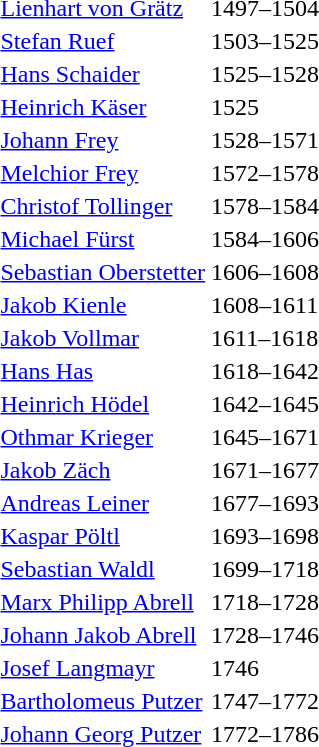<table>
<tr>
<td><a href='#'>Lienhart von Grätz</a></td>
<td>1497–1504</td>
</tr>
<tr>
<td><a href='#'>Stefan Ruef</a></td>
<td>1503–1525</td>
</tr>
<tr>
<td><a href='#'>Hans Schaider</a></td>
<td>1525–1528</td>
</tr>
<tr>
<td><a href='#'>Heinrich Käser</a></td>
<td>1525</td>
</tr>
<tr>
<td><a href='#'>Johann Frey</a></td>
<td>1528–1571</td>
</tr>
<tr>
<td><a href='#'>Melchior Frey</a></td>
<td>1572–1578</td>
</tr>
<tr>
<td><a href='#'>Christof Tollinger</a></td>
<td>1578–1584</td>
</tr>
<tr>
<td><a href='#'>Michael Fürst</a></td>
<td>1584–1606</td>
</tr>
<tr>
<td><a href='#'>Sebastian Oberstetter</a></td>
<td>1606–1608</td>
</tr>
<tr>
<td><a href='#'>Jakob Kienle</a></td>
<td>1608–1611</td>
</tr>
<tr>
<td><a href='#'>Jakob Vollmar</a></td>
<td>1611–1618</td>
</tr>
<tr>
<td><a href='#'>Hans Has</a></td>
<td>1618–1642</td>
</tr>
<tr>
<td><a href='#'>Heinrich Hödel</a></td>
<td>1642–1645</td>
</tr>
<tr>
<td><a href='#'>Othmar Krieger</a></td>
<td>1645–1671</td>
</tr>
<tr>
<td><a href='#'>Jakob Zäch</a></td>
<td>1671–1677</td>
</tr>
<tr>
<td><a href='#'>Andreas Leiner</a></td>
<td>1677–1693</td>
</tr>
<tr>
<td><a href='#'>Kaspar Pöltl</a></td>
<td>1693–1698</td>
</tr>
<tr>
<td><a href='#'>Sebastian Waldl</a></td>
<td>1699–1718</td>
</tr>
<tr>
<td><a href='#'>Marx Philipp Abrell</a></td>
<td>1718–1728</td>
</tr>
<tr>
<td><a href='#'>Johann Jakob Abrell</a></td>
<td>1728–1746</td>
</tr>
<tr>
<td><a href='#'>Josef Langmayr</a></td>
<td>1746</td>
</tr>
<tr>
<td><a href='#'>Bartholomeus Putzer</a></td>
<td>1747–1772</td>
</tr>
<tr>
<td><a href='#'>Johann Georg Putzer</a></td>
<td>1772–1786</td>
</tr>
</table>
